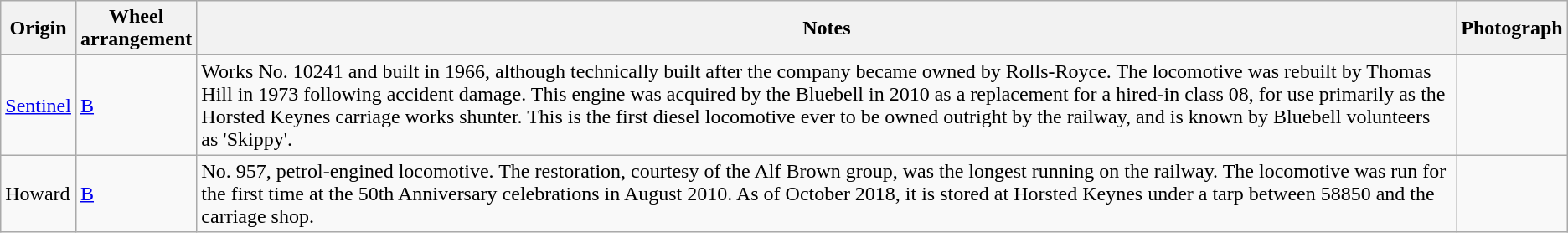<table class="wikitable">
<tr>
<th>Origin</th>
<th>Wheel<br>arrangement</th>
<th>Notes</th>
<th>Photograph</th>
</tr>
<tr>
<td><a href='#'>Sentinel</a></td>
<td><a href='#'>B</a></td>
<td>Works No. 10241 and built in 1966, although technically built after the company became owned by Rolls-Royce. The locomotive was rebuilt by Thomas Hill in 1973 following accident damage. This engine was acquired by the Bluebell in 2010 as a replacement for a hired-in class 08, for use primarily as the Horsted Keynes carriage works shunter. This is the first diesel locomotive ever to be owned outright by the railway, and is known by Bluebell volunteers as 'Skippy'.</td>
<td></td>
</tr>
<tr>
<td>Howard</td>
<td><a href='#'>B</a></td>
<td>No. 957, petrol-engined locomotive. The restoration, courtesy of the Alf Brown group, was the longest running on the railway. The locomotive was run for the first time at the 50th Anniversary celebrations in August 2010. As of October 2018, it is stored at Horsted Keynes under a tarp between 58850 and the carriage shop.</td>
<td></td>
</tr>
</table>
